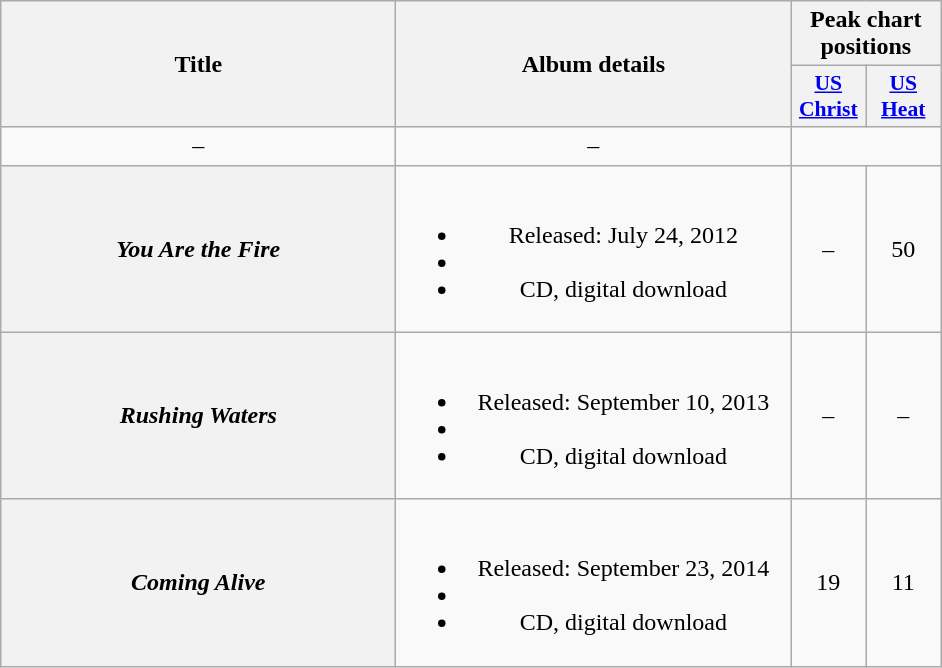<table class="wikitable plainrowheaders" style="text-align:center;">
<tr>
<th scope="col" rowspan="2" style="width:16em;">Title</th>
<th scope="col" rowspan="2" style="width:16em;">Album details</th>
<th scope="col" colspan="2">Peak chart positions</th>
</tr>
<tr>
<th style="width:3em; font-size:90%"><a href='#'>US<br>Christ</a></th>
<th style="width:3em; font-size:90%"><a href='#'>US<br>Heat</a></th>
</tr>
<tr>
<td>–</td>
<td>–</td>
</tr>
<tr>
<th scope="row"><em>You Are the Fire</em></th>
<td><br><ul><li>Released: July 24, 2012</li><li></li><li>CD, digital download</li></ul></td>
<td>–</td>
<td>50</td>
</tr>
<tr>
<th scope="row"><em>Rushing Waters</em></th>
<td><br><ul><li>Released: September 10, 2013</li><li></li><li>CD, digital download</li></ul></td>
<td>–</td>
<td>–</td>
</tr>
<tr>
<th scope="row"><em>Coming Alive</em></th>
<td><br><ul><li>Released: September 23, 2014</li><li></li><li>CD, digital download</li></ul></td>
<td>19</td>
<td>11</td>
</tr>
</table>
